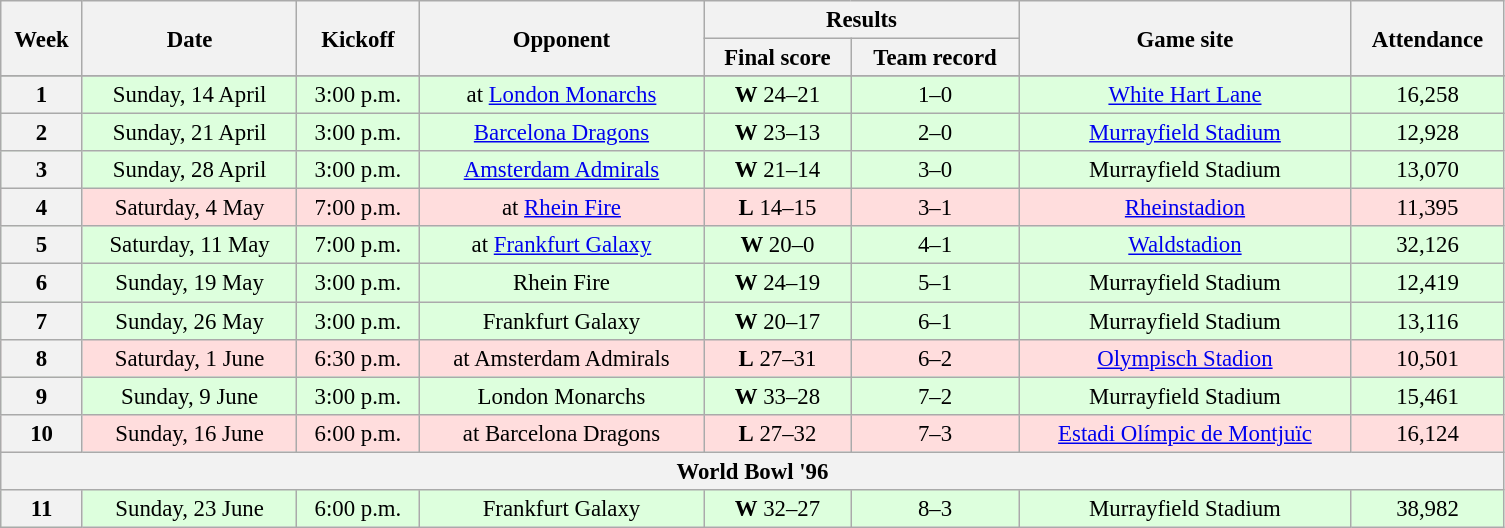<table class="wikitable" style="font-size:95%; text-align:center; width:66em">
<tr>
<th rowspan="2">Week</th>
<th rowspan="2">Date</th>
<th rowspan="2">Kickoff </th>
<th rowspan="2">Opponent</th>
<th colspan="2">Results</th>
<th rowspan="2">Game site</th>
<th rowspan="2">Attendance</th>
</tr>
<tr>
<th>Final score</th>
<th>Team record</th>
</tr>
<tr>
</tr>
<tr bgcolor="#DDFFDD">
<th>1</th>
<td>Sunday, 14 April</td>
<td>3:00 p.m.</td>
<td>at <a href='#'>London Monarchs</a></td>
<td><strong>W</strong> 24–21 </td>
<td>1–0</td>
<td><a href='#'>White Hart Lane</a></td>
<td>16,258</td>
</tr>
<tr bgcolor="#DDFFDD">
<th>2</th>
<td>Sunday, 21 April</td>
<td>3:00 p.m.</td>
<td><a href='#'>Barcelona Dragons</a></td>
<td><strong>W</strong> 23–13</td>
<td>2–0</td>
<td><a href='#'>Murrayfield Stadium</a></td>
<td>12,928</td>
</tr>
<tr bgcolor="#DDFFDD">
<th>3</th>
<td>Sunday, 28 April</td>
<td>3:00 p.m.</td>
<td><a href='#'>Amsterdam Admirals</a></td>
<td><strong>W</strong> 21–14</td>
<td>3–0</td>
<td>Murrayfield Stadium</td>
<td>13,070</td>
</tr>
<tr bgcolor="#FFDDDD">
<th>4</th>
<td>Saturday, 4 May</td>
<td>7:00 p.m.</td>
<td>at <a href='#'>Rhein Fire</a></td>
<td><strong>L</strong> 14–15</td>
<td>3–1</td>
<td><a href='#'>Rheinstadion</a></td>
<td>11,395</td>
</tr>
<tr bgcolor="#DDFFDD">
<th>5</th>
<td>Saturday, 11 May</td>
<td>7:00 p.m.</td>
<td>at <a href='#'>Frankfurt Galaxy</a></td>
<td><strong>W</strong> 20–0</td>
<td>4–1</td>
<td><a href='#'>Waldstadion</a></td>
<td>32,126</td>
</tr>
<tr bgcolor="#DDFFDD">
<th>6</th>
<td>Sunday, 19 May</td>
<td>3:00 p.m.</td>
<td>Rhein Fire</td>
<td><strong>W</strong> 24–19</td>
<td>5–1</td>
<td>Murrayfield Stadium</td>
<td>12,419</td>
</tr>
<tr bgcolor="#DDFFDD">
<th>7</th>
<td>Sunday, 26 May</td>
<td>3:00 p.m.</td>
<td>Frankfurt Galaxy</td>
<td><strong>W</strong> 20–17</td>
<td>6–1</td>
<td>Murrayfield Stadium</td>
<td>13,116</td>
</tr>
<tr bgcolor="#FFDDDD">
<th>8</th>
<td>Saturday, 1 June</td>
<td>6:30 p.m.</td>
<td>at Amsterdam Admirals</td>
<td><strong>L</strong> 27–31</td>
<td>6–2</td>
<td><a href='#'>Olympisch Stadion</a></td>
<td>10,501</td>
</tr>
<tr bgcolor="#DDFFDD">
<th>9</th>
<td>Sunday, 9 June</td>
<td>3:00 p.m.</td>
<td>London Monarchs</td>
<td><strong>W</strong> 33–28</td>
<td>7–2</td>
<td>Murrayfield Stadium</td>
<td>15,461</td>
</tr>
<tr bgcolor="#FFDDDD">
<th>10</th>
<td>Sunday, 16 June</td>
<td>6:00 p.m.</td>
<td>at Barcelona Dragons</td>
<td><strong>L</strong> 27–32</td>
<td>7–3</td>
<td><a href='#'>Estadi Olímpic de Montjuïc</a></td>
<td>16,124</td>
</tr>
<tr>
<th colspan=8>World Bowl '96</th>
</tr>
<tr bgcolor="#DDFFDD">
<th>11</th>
<td>Sunday, 23 June</td>
<td>6:00 p.m.</td>
<td>Frankfurt Galaxy</td>
<td><strong>W</strong> 32–27</td>
<td>8–3</td>
<td>Murrayfield Stadium</td>
<td>38,982</td>
</tr>
</table>
